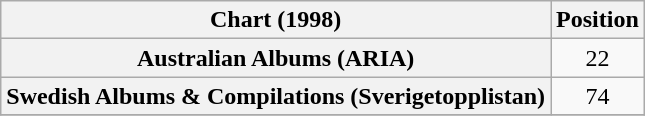<table class="wikitable plainrowheaders" style="text-align:center;">
<tr>
<th scope="column">Chart (1998)</th>
<th scope="column">Position</th>
</tr>
<tr>
<th scope="row">Australian Albums (ARIA)</th>
<td>22</td>
</tr>
<tr>
<th scope="row">Swedish Albums & Compilations (Sverigetopplistan)</th>
<td>74</td>
</tr>
<tr>
</tr>
</table>
